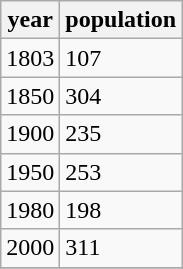<table class="wikitable">
<tr>
<th>year</th>
<th>population</th>
</tr>
<tr>
<td>1803</td>
<td>107</td>
</tr>
<tr>
<td>1850</td>
<td>304</td>
</tr>
<tr>
<td>1900</td>
<td>235</td>
</tr>
<tr>
<td>1950</td>
<td>253</td>
</tr>
<tr>
<td>1980</td>
<td>198</td>
</tr>
<tr>
<td>2000</td>
<td>311</td>
</tr>
<tr>
</tr>
</table>
